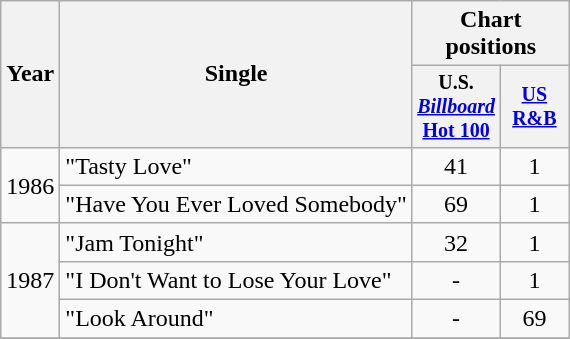<table class="wikitable" style="text-align:center;">
<tr>
<th rowspan="2">Year</th>
<th rowspan="2">Single</th>
<th colspan="3">Chart positions</th>
</tr>
<tr style="font-size:smaller;">
<th width="40">U.S. <a href='#'><em>Billboard</em> Hot 100</a></th>
<th width="40"><a href='#'>US<br>R&B</a></th>
</tr>
<tr>
<td rowspan="2">1986</td>
<td align="left">"Tasty Love"</td>
<td>41</td>
<td>1</td>
</tr>
<tr>
<td align="left">"Have You Ever Loved Somebody"</td>
<td>69</td>
<td>1</td>
</tr>
<tr>
<td rowspan="3">1987</td>
<td align="left">"Jam Tonight"</td>
<td>32</td>
<td>1</td>
</tr>
<tr>
<td align="left">"I Don't Want to Lose Your Love"</td>
<td>-</td>
<td>1</td>
</tr>
<tr>
<td align="left">"Look Around"</td>
<td>-</td>
<td>69</td>
</tr>
<tr>
</tr>
</table>
